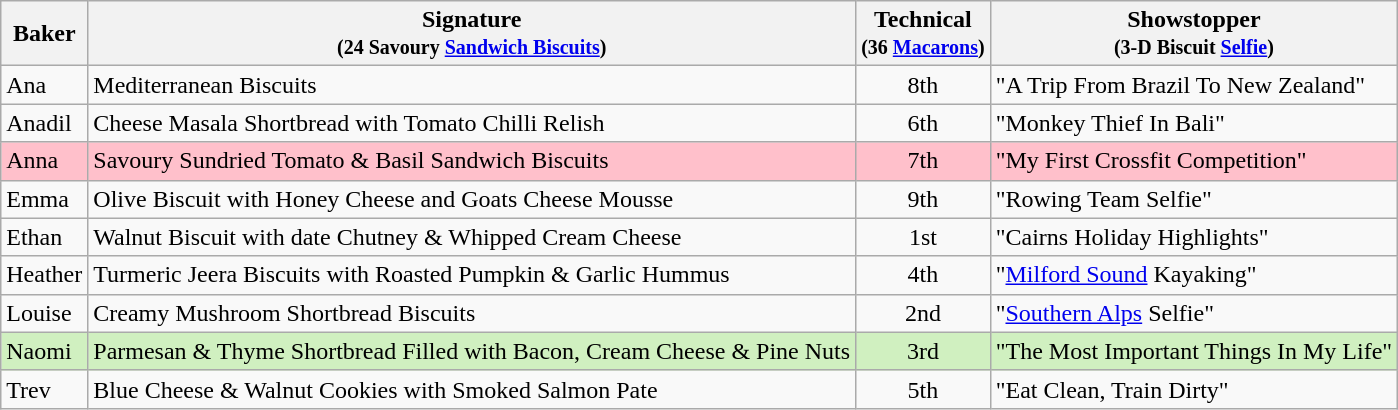<table class="wikitable" style="text-align:center;">
<tr>
<th>Baker</th>
<th>Signature<br><small>(24 Savoury <a href='#'>Sandwich Biscuits</a>)</small></th>
<th>Technical<br><small>(36 <a href='#'>Macarons</a>)</small></th>
<th>Showstopper<br><small>(3-D Biscuit <a href='#'>Selfie</a>)</small></th>
</tr>
<tr>
<td align="left">Ana</td>
<td align="left">Mediterranean Biscuits</td>
<td>8th</td>
<td align="left">"A Trip From Brazil To New Zealand"</td>
</tr>
<tr>
<td align="left">Anadil</td>
<td align="left">Cheese Masala Shortbread with Tomato Chilli Relish</td>
<td>6th</td>
<td align="left">"Monkey Thief In Bali"</td>
</tr>
<tr style="background:pink;">
<td align="left">Anna</td>
<td align="left">Savoury Sundried Tomato & Basil Sandwich Biscuits</td>
<td>7th</td>
<td align="left">"My First Crossfit Competition"</td>
</tr>
<tr>
<td align="left">Emma</td>
<td align="left">Olive Biscuit with Honey Cheese and Goats Cheese Mousse</td>
<td>9th</td>
<td align="left">"Rowing Team Selfie"</td>
</tr>
<tr>
<td align="left">Ethan</td>
<td align="left">Walnut Biscuit with date Chutney & Whipped Cream Cheese</td>
<td>1st</td>
<td align="left">"Cairns Holiday Highlights"</td>
</tr>
<tr>
<td align="left">Heather</td>
<td align="left">Turmeric Jeera Biscuits with Roasted Pumpkin & Garlic Hummus</td>
<td>4th</td>
<td align="left">"<a href='#'>Milford Sound</a> Kayaking"</td>
</tr>
<tr>
<td align="left">Louise</td>
<td align="left">Creamy Mushroom Shortbread Biscuits</td>
<td>2nd</td>
<td align="left">"<a href='#'>Southern Alps</a> Selfie"</td>
</tr>
<tr style="background:#d0f0c0;">
<td align="left">Naomi</td>
<td align="left">Parmesan & Thyme Shortbread Filled with Bacon, Cream Cheese & Pine Nuts</td>
<td>3rd</td>
<td align="left">"The Most Important Things In My Life"</td>
</tr>
<tr>
<td align="left">Trev</td>
<td align="left">Blue Cheese & Walnut Cookies with Smoked Salmon Pate</td>
<td>5th</td>
<td align="left">"Eat Clean, Train Dirty"</td>
</tr>
</table>
